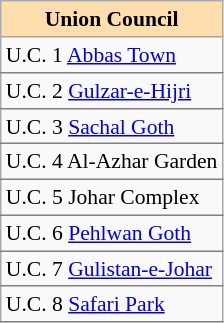<table class="sortable wikitable" align="left" style="font-size:90%">
<tr>
<th style="background:#ffdead;"><strong>Union Council</strong></th>
</tr>
<tr>
<td style="border-bottom:1px solid grey;">U.C. 1 <a href='#'>Abbas Town</a></td>
</tr>
<tr>
<td style="border-bottom:1px solid grey;">U.C. 2 <a href='#'>Gulzar-e-Hijri</a></td>
</tr>
<tr>
<td style="border-bottom:1px solid grey;">U.C. 3 <a href='#'>Sachal Goth</a></td>
</tr>
<tr>
<td style="border-bottom:1px solid grey;">U.C. 4 Al-Azhar Garden</td>
</tr>
<tr>
<td style="border-bottom:1px solid grey;">U.C. 5 Johar Complex</td>
</tr>
<tr>
<td style="border-bottom:1px solid grey;">U.C. 6 <a href='#'>Pehlwan Goth</a></td>
</tr>
<tr>
<td style="border-bottom:1px solid grey;">U.C. 7 <a href='#'>Gulistan-e-Johar</a></td>
</tr>
<tr>
<td style="border-bottom:1px solid grey;">U.C. 8 <a href='#'>Safari Park</a></td>
</tr>
</table>
